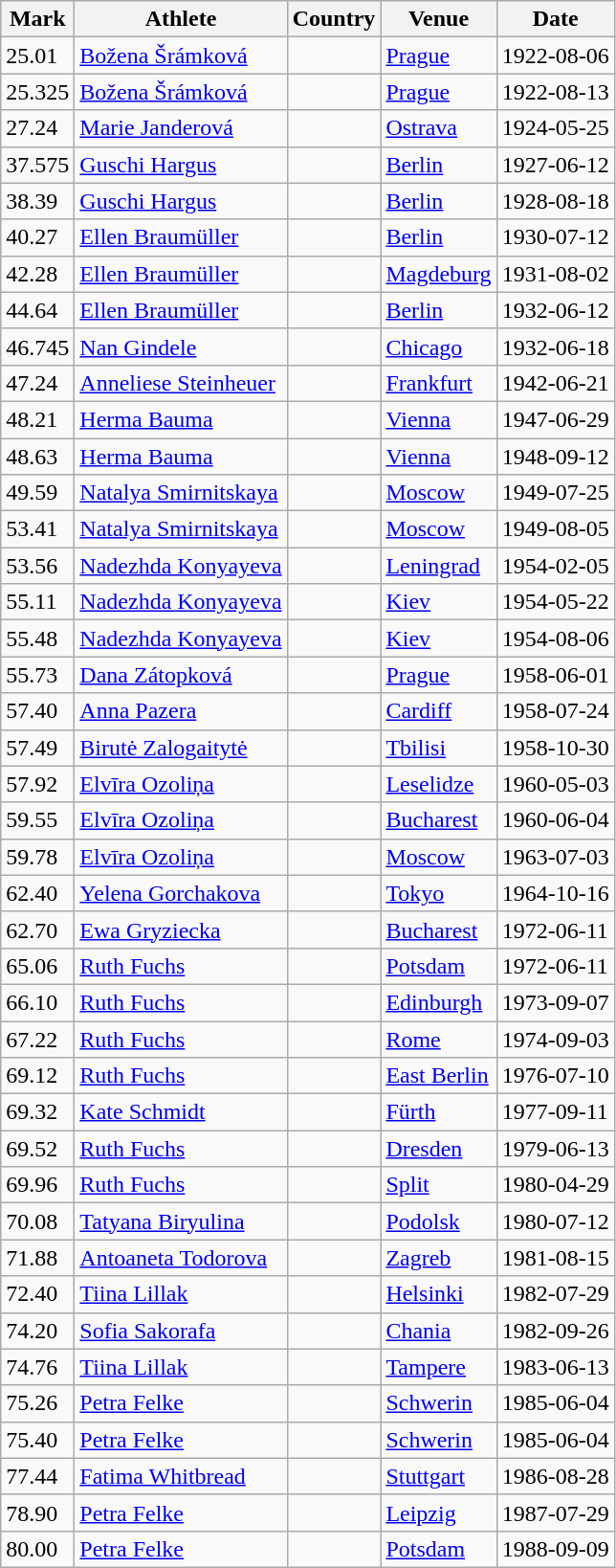<table class="wikitable" border="1">
<tr>
<th>Mark</th>
<th>Athlete</th>
<th>Country</th>
<th>Venue</th>
<th>Date</th>
</tr>
<tr>
<td>25.01</td>
<td><a href='#'>Božena Šrámková</a></td>
<td></td>
<td><a href='#'>Prague</a></td>
<td>1922-08-06</td>
</tr>
<tr>
<td>25.325</td>
<td><a href='#'>Božena Šrámková</a></td>
<td></td>
<td><a href='#'>Prague</a></td>
<td>1922-08-13</td>
</tr>
<tr>
<td>27.24</td>
<td><a href='#'>Marie Janderová</a></td>
<td></td>
<td><a href='#'>Ostrava</a></td>
<td>1924-05-25</td>
</tr>
<tr>
<td>37.575</td>
<td><a href='#'>Guschi Hargus</a></td>
<td></td>
<td><a href='#'>Berlin</a></td>
<td>1927-06-12</td>
</tr>
<tr>
<td>38.39</td>
<td><a href='#'>Guschi Hargus</a></td>
<td></td>
<td><a href='#'>Berlin</a></td>
<td>1928-08-18</td>
</tr>
<tr>
<td>40.27</td>
<td><a href='#'>Ellen Braumüller</a></td>
<td></td>
<td><a href='#'>Berlin</a></td>
<td>1930-07-12</td>
</tr>
<tr>
<td>42.28</td>
<td><a href='#'>Ellen Braumüller</a></td>
<td></td>
<td><a href='#'>Magdeburg</a></td>
<td>1931-08-02</td>
</tr>
<tr>
<td>44.64</td>
<td><a href='#'>Ellen Braumüller</a></td>
<td></td>
<td><a href='#'>Berlin</a></td>
<td>1932-06-12</td>
</tr>
<tr>
<td>46.745</td>
<td><a href='#'>Nan Gindele</a></td>
<td></td>
<td><a href='#'>Chicago</a></td>
<td>1932-06-18</td>
</tr>
<tr>
<td>47.24</td>
<td><a href='#'>Anneliese Steinheuer</a></td>
<td></td>
<td><a href='#'>Frankfurt</a></td>
<td>1942-06-21</td>
</tr>
<tr>
<td>48.21</td>
<td><a href='#'>Herma Bauma</a></td>
<td></td>
<td><a href='#'>Vienna</a></td>
<td>1947-06-29</td>
</tr>
<tr>
<td>48.63</td>
<td><a href='#'>Herma Bauma</a></td>
<td></td>
<td><a href='#'>Vienna</a></td>
<td>1948-09-12</td>
</tr>
<tr>
<td>49.59</td>
<td><a href='#'>Natalya Smirnitskaya</a></td>
<td></td>
<td><a href='#'>Moscow</a></td>
<td>1949-07-25</td>
</tr>
<tr>
<td>53.41</td>
<td><a href='#'>Natalya Smirnitskaya</a></td>
<td></td>
<td><a href='#'>Moscow</a></td>
<td>1949-08-05</td>
</tr>
<tr>
<td>53.56</td>
<td><a href='#'>Nadezhda Konyayeva</a></td>
<td></td>
<td><a href='#'>Leningrad</a></td>
<td>1954-02-05</td>
</tr>
<tr>
<td>55.11</td>
<td><a href='#'>Nadezhda Konyayeva</a></td>
<td></td>
<td><a href='#'>Kiev</a></td>
<td>1954-05-22</td>
</tr>
<tr>
<td>55.48</td>
<td><a href='#'>Nadezhda Konyayeva</a></td>
<td></td>
<td><a href='#'>Kiev</a></td>
<td>1954-08-06</td>
</tr>
<tr>
<td>55.73</td>
<td><a href='#'>Dana Zátopková</a></td>
<td></td>
<td><a href='#'>Prague</a></td>
<td>1958-06-01</td>
</tr>
<tr>
<td>57.40</td>
<td><a href='#'>Anna Pazera</a></td>
<td></td>
<td><a href='#'>Cardiff</a></td>
<td>1958-07-24</td>
</tr>
<tr>
<td>57.49</td>
<td><a href='#'>Birutė Zalogaitytė</a></td>
<td></td>
<td><a href='#'>Tbilisi</a></td>
<td>1958-10-30</td>
</tr>
<tr>
<td>57.92</td>
<td><a href='#'>Elvīra Ozoliņa</a></td>
<td></td>
<td><a href='#'>Leselidze</a></td>
<td>1960-05-03</td>
</tr>
<tr>
<td>59.55</td>
<td><a href='#'>Elvīra Ozoliņa</a></td>
<td></td>
<td><a href='#'>Bucharest</a></td>
<td>1960-06-04</td>
</tr>
<tr>
<td>59.78</td>
<td><a href='#'>Elvīra Ozoliņa</a></td>
<td></td>
<td><a href='#'>Moscow</a></td>
<td>1963-07-03</td>
</tr>
<tr>
<td>62.40</td>
<td><a href='#'>Yelena Gorchakova</a></td>
<td></td>
<td><a href='#'>Tokyo</a></td>
<td>1964-10-16</td>
</tr>
<tr>
<td>62.70</td>
<td><a href='#'>Ewa Gryziecka</a></td>
<td></td>
<td><a href='#'>Bucharest</a></td>
<td>1972-06-11</td>
</tr>
<tr>
<td>65.06</td>
<td><a href='#'>Ruth Fuchs</a></td>
<td></td>
<td><a href='#'>Potsdam</a></td>
<td>1972-06-11</td>
</tr>
<tr>
<td>66.10</td>
<td><a href='#'>Ruth Fuchs</a></td>
<td></td>
<td><a href='#'>Edinburgh</a></td>
<td>1973-09-07</td>
</tr>
<tr>
<td>67.22</td>
<td><a href='#'>Ruth Fuchs</a></td>
<td></td>
<td><a href='#'>Rome</a></td>
<td>1974-09-03</td>
</tr>
<tr>
<td>69.12</td>
<td><a href='#'>Ruth Fuchs</a></td>
<td></td>
<td><a href='#'>East Berlin</a></td>
<td>1976-07-10</td>
</tr>
<tr>
<td>69.32</td>
<td><a href='#'>Kate Schmidt</a></td>
<td></td>
<td><a href='#'>Fürth</a></td>
<td>1977-09-11</td>
</tr>
<tr>
<td>69.52</td>
<td><a href='#'>Ruth Fuchs</a></td>
<td></td>
<td><a href='#'>Dresden</a></td>
<td>1979-06-13</td>
</tr>
<tr>
<td>69.96</td>
<td><a href='#'>Ruth Fuchs</a></td>
<td></td>
<td><a href='#'>Split</a></td>
<td>1980-04-29</td>
</tr>
<tr>
<td>70.08</td>
<td><a href='#'>Tatyana Biryulina</a></td>
<td></td>
<td><a href='#'>Podolsk</a></td>
<td>1980-07-12</td>
</tr>
<tr>
<td>71.88</td>
<td><a href='#'>Antoaneta Todorova</a></td>
<td></td>
<td><a href='#'>Zagreb</a></td>
<td>1981-08-15</td>
</tr>
<tr>
<td>72.40</td>
<td><a href='#'>Tiina Lillak</a></td>
<td></td>
<td><a href='#'>Helsinki</a></td>
<td>1982-07-29</td>
</tr>
<tr>
<td>74.20</td>
<td><a href='#'>Sofia Sakorafa</a></td>
<td></td>
<td><a href='#'>Chania</a></td>
<td>1982-09-26</td>
</tr>
<tr>
<td>74.76</td>
<td><a href='#'>Tiina Lillak</a></td>
<td></td>
<td><a href='#'>Tampere</a></td>
<td>1983-06-13</td>
</tr>
<tr>
<td>75.26</td>
<td><a href='#'>Petra Felke</a></td>
<td></td>
<td><a href='#'>Schwerin</a></td>
<td>1985-06-04</td>
</tr>
<tr>
<td>75.40</td>
<td><a href='#'>Petra Felke</a></td>
<td></td>
<td><a href='#'>Schwerin</a></td>
<td>1985-06-04</td>
</tr>
<tr>
<td>77.44</td>
<td><a href='#'>Fatima Whitbread</a></td>
<td></td>
<td><a href='#'>Stuttgart</a></td>
<td>1986-08-28</td>
</tr>
<tr>
<td>78.90</td>
<td><a href='#'>Petra Felke</a></td>
<td></td>
<td><a href='#'>Leipzig</a></td>
<td>1987-07-29</td>
</tr>
<tr>
<td>80.00</td>
<td><a href='#'>Petra Felke</a></td>
<td></td>
<td><a href='#'>Potsdam</a></td>
<td>1988-09-09</td>
</tr>
</table>
